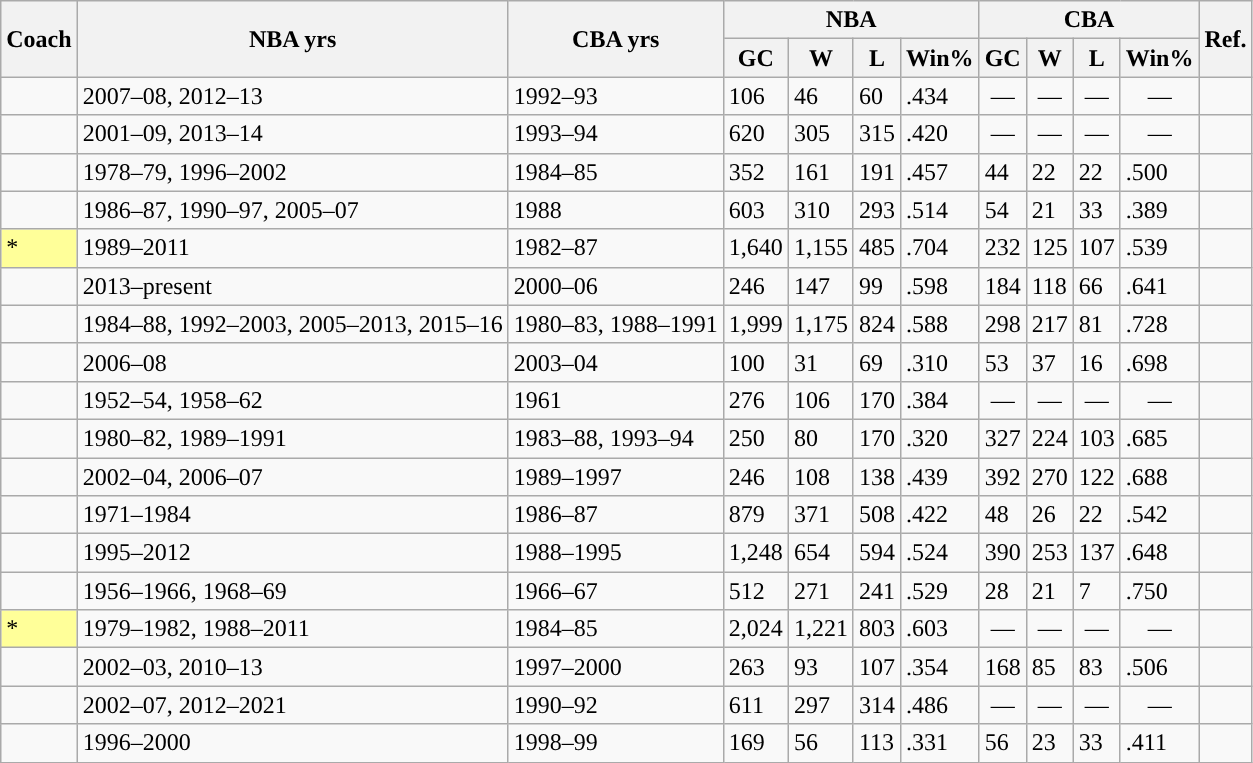<table class="wikitable sortable">
<tr>
<th scope="col" rowspan="2">Coach</th>
<th scope="col" rowspan="2">NBA yrs</th>
<th scope="col" rowspan="2">CBA yrs</th>
<th scope="col" colspan="4">NBA</th>
<th scope="col" colspan="4">CBA</th>
<th scope="col" rowspan="2" class="unsortable">Ref.</th>
</tr>
<tr>
<th scope="col">GC</th>
<th scope="col">W</th>
<th scope="col">L</th>
<th scope="col">Win%</th>
<th scope="col">GC</th>
<th scope="col">W</th>
<th scope="col">L</th>
<th scope="col">Win%</th>
</tr>
<tr>
<td></td>
<td>2007–08, 2012–13</td>
<td>1992–93</td>
<td>106</td>
<td>46</td>
<td>60</td>
<td>.434</td>
<td data-sort-value="0" style="text-align: center">—</td>
<td data-sort-value="0" style="text-align: center">—</td>
<td data-sort-value="0" style="text-align: center">—</td>
<td data-sort-value=".000" style="text-align: center">—</td>
<td></td>
</tr>
<tr>
<td></td>
<td>2001–09, 2013–14</td>
<td>1993–94</td>
<td>620</td>
<td>305</td>
<td>315</td>
<td>.420</td>
<td data-sort-value="0" style="text-align: center">—</td>
<td data-sort-value="0" style="text-align: center">—</td>
<td data-sort-value="0" style="text-align: center">—</td>
<td data-sort-value=".000" style="text-align: center">—</td>
<td></td>
</tr>
<tr>
<td></td>
<td>1978–79, 1996–2002</td>
<td>1984–85</td>
<td>352</td>
<td>161</td>
<td>191</td>
<td>.457</td>
<td>44</td>
<td>22</td>
<td>22</td>
<td>.500</td>
<td></td>
</tr>
<tr>
<td></td>
<td>1986–87, 1990–97, 2005–07</td>
<td>1988</td>
<td>603</td>
<td>310</td>
<td>293</td>
<td>.514</td>
<td>54</td>
<td>21</td>
<td>33</td>
<td>.389</td>
<td></td>
</tr>
<tr>
<td style="background-color:#FFFF99;">*</td>
<td>1989–2011</td>
<td>1982–87</td>
<td>1,640</td>
<td>1,155</td>
<td>485</td>
<td>.704</td>
<td>232</td>
<td>125</td>
<td>107</td>
<td>.539</td>
<td></td>
</tr>
<tr>
<td></td>
<td>2013–present</td>
<td>2000–06</td>
<td>246</td>
<td>147</td>
<td>99</td>
<td>.598</td>
<td>184</td>
<td>118</td>
<td>66</td>
<td>.641</td>
<td></td>
</tr>
<tr>
<td></td>
<td>1984–88, 1992–2003, 2005–2013, 2015–16</td>
<td>1980–83, 1988–1991</td>
<td>1,999</td>
<td>1,175</td>
<td>824</td>
<td>.588</td>
<td>298</td>
<td>217</td>
<td>81</td>
<td>.728</td>
<td></td>
</tr>
<tr>
<td></td>
<td>2006–08</td>
<td>2003–04</td>
<td>100</td>
<td>31</td>
<td>69</td>
<td>.310</td>
<td>53</td>
<td>37</td>
<td>16</td>
<td>.698</td>
<td></td>
</tr>
<tr>
<td></td>
<td>1952–54, 1958–62</td>
<td>1961</td>
<td>276</td>
<td>106</td>
<td>170</td>
<td>.384</td>
<td data-sort-value="0" style="text-align: center">—</td>
<td data-sort-value="0" style="text-align: center">—</td>
<td data-sort-value="0" style="text-align: center">—</td>
<td data-sort-value=".000" style="text-align: center">—</td>
<td></td>
</tr>
<tr>
<td></td>
<td>1980–82, 1989–1991</td>
<td>1983–88, 1993–94</td>
<td>250</td>
<td>80</td>
<td>170</td>
<td>.320</td>
<td>327</td>
<td>224</td>
<td>103</td>
<td>.685</td>
<td></td>
</tr>
<tr>
<td></td>
<td>2002–04, 2006–07</td>
<td>1989–1997</td>
<td>246</td>
<td>108</td>
<td>138</td>
<td>.439</td>
<td>392</td>
<td>270</td>
<td>122</td>
<td>.688</td>
<td></td>
</tr>
<tr>
<td></td>
<td>1971–1984</td>
<td>1986–87</td>
<td>879</td>
<td>371</td>
<td>508</td>
<td>.422</td>
<td>48</td>
<td>26</td>
<td>22</td>
<td>.542</td>
<td></td>
</tr>
<tr>
<td></td>
<td>1995–2012</td>
<td>1988–1995</td>
<td>1,248</td>
<td>654</td>
<td>594</td>
<td>.524</td>
<td>390</td>
<td>253</td>
<td>137</td>
<td>.648</td>
<td></td>
</tr>
<tr>
<td></td>
<td>1956–1966, 1968–69</td>
<td>1966–67</td>
<td>512</td>
<td>271</td>
<td>241</td>
<td>.529</td>
<td>28</td>
<td>21</td>
<td>7</td>
<td>.750</td>
<td></td>
</tr>
<tr>
<td style="background-color:#FFFF99;">*</td>
<td>1979–1982, 1988–2011</td>
<td>1984–85</td>
<td>2,024</td>
<td>1,221</td>
<td>803</td>
<td>.603</td>
<td data-sort-value="0" style="text-align: center">—</td>
<td data-sort-value="0" style="text-align: center">—</td>
<td data-sort-value="0" style="text-align: center">—</td>
<td data-sort-value=".000" style="text-align: center">—</td>
<td></td>
</tr>
<tr>
<td></td>
<td>2002–03, 2010–13</td>
<td>1997–2000</td>
<td>263</td>
<td>93</td>
<td>107</td>
<td>.354</td>
<td>168</td>
<td>85</td>
<td>83</td>
<td>.506</td>
<td></td>
</tr>
<tr>
<td></td>
<td>2002–07, 2012–2021</td>
<td>1990–92</td>
<td>611</td>
<td>297</td>
<td>314</td>
<td>.486</td>
<td data-sort-value="0" style="text-align: center">—</td>
<td data-sort-value="0" style="text-align: center">—</td>
<td data-sort-value="0" style="text-align: center">—</td>
<td data-sort-value=".000" style="text-align: center">—</td>
<td></td>
</tr>
<tr>
<td></td>
<td>1996–2000</td>
<td>1998–99</td>
<td>169</td>
<td>56</td>
<td>113</td>
<td>.331</td>
<td>56</td>
<td>23</td>
<td>33</td>
<td>.411</td>
<td></td>
</tr>
</table>
